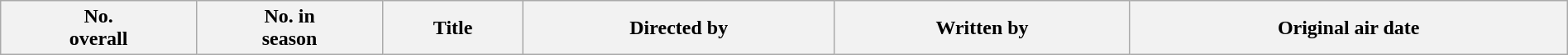<table class="wikitable plainrowheaders" style="width:100%; background:#fff;">
<tr>
<th style="background:#;">No.<br>overall</th>
<th style="background:#;">No. in<br>season</th>
<th style="background:#;">Title</th>
<th style="background:#;">Directed by</th>
<th style="background:#;">Written by</th>
<th style="background:#;">Original air date<br>











</th>
</tr>
</table>
